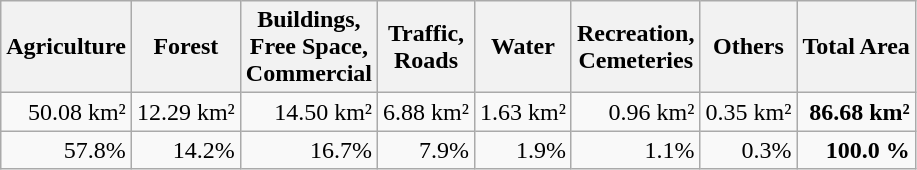<table class="wikitable">
<tr>
<th>Agriculture</th>
<th>Forest</th>
<th>Buildings,<br>Free Space,<br>Commercial</th>
<th>Traffic,<br>Roads</th>
<th>Water</th>
<th>Recreation,<br>Cemeteries</th>
<th>Others</th>
<th>Total Area</th>
</tr>
<tr>
<td align="right">50.08 km²</td>
<td align="right">12.29 km²</td>
<td align="right">14.50 km²</td>
<td align="right">6.88 km²</td>
<td align="right">1.63 km²</td>
<td align="right">0.96 km²</td>
<td align="right">0.35 km²</td>
<td align="right"><strong>86.68 km²</strong></td>
</tr>
<tr>
<td align="right">57.8%</td>
<td align="right">14.2%</td>
<td align="right">16.7%</td>
<td align="right">7.9%</td>
<td align="right">1.9%</td>
<td align="right">1.1%</td>
<td align="right">0.3%</td>
<td align="right"><strong>100.0 %</strong></td>
</tr>
</table>
